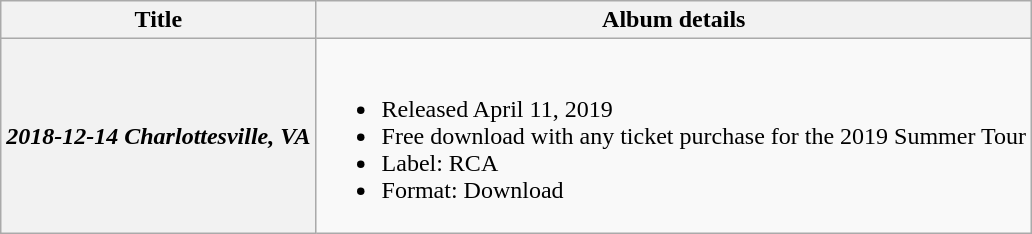<table class="wikitable plainrowheaders">
<tr>
<th>Title</th>
<th>Album details</th>
</tr>
<tr>
<th scope="row"><em>2018-12-14 Charlottesville, VA</em></th>
<td><br><ul><li>Released April 11, 2019</li><li>Free download with any ticket purchase for the 2019 Summer Tour</li><li>Label: RCA</li><li>Format: Download</li></ul></td>
</tr>
</table>
